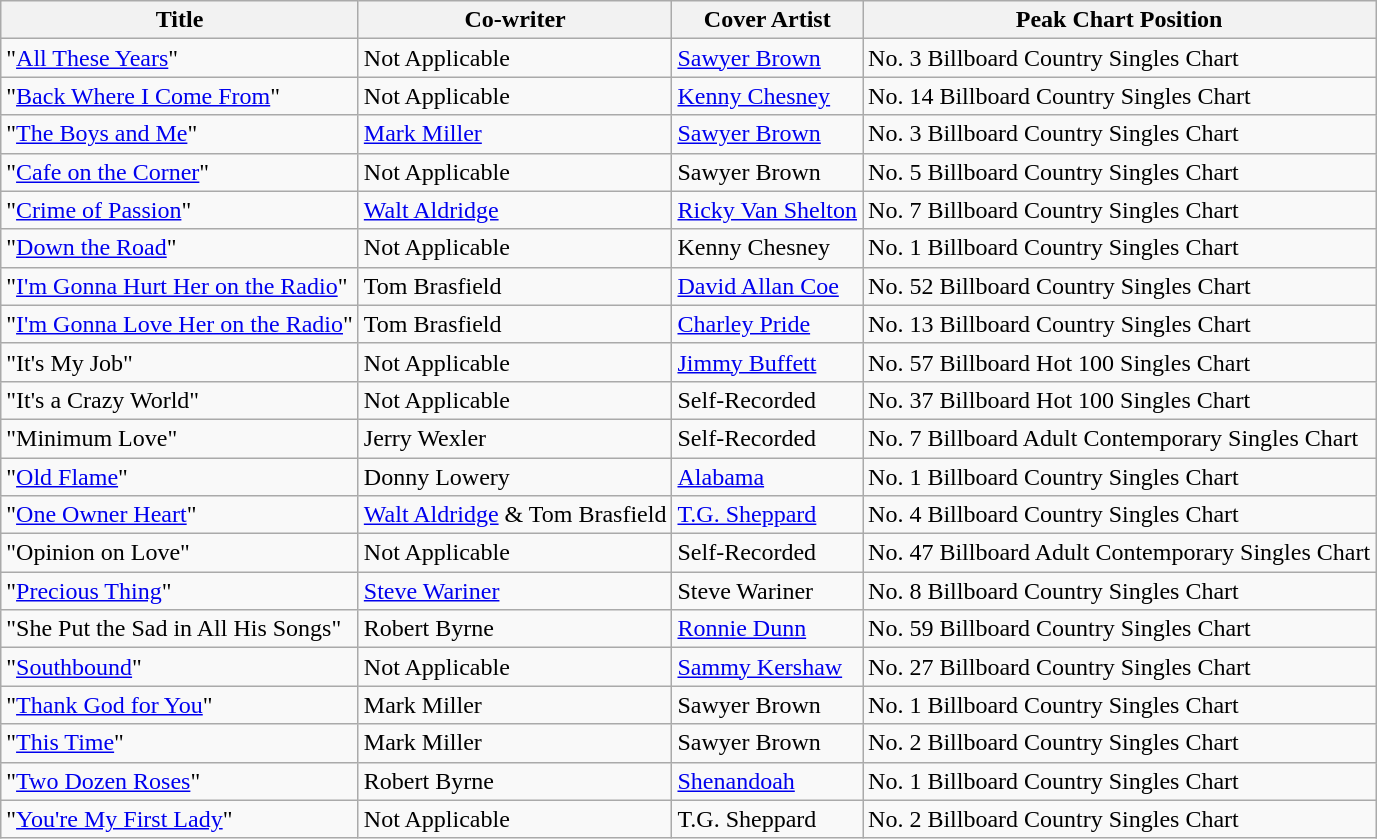<table class="wikitable">
<tr>
<th>Title</th>
<th>Co-writer</th>
<th>Cover Artist</th>
<th>Peak Chart Position</th>
</tr>
<tr>
<td>"<a href='#'>All These Years</a>"</td>
<td>Not Applicable</td>
<td><a href='#'>Sawyer Brown</a></td>
<td>No. 3 Billboard Country Singles Chart</td>
</tr>
<tr>
<td>"<a href='#'>Back Where I Come From</a>"</td>
<td>Not Applicable</td>
<td><a href='#'>Kenny Chesney</a></td>
<td>No. 14 Billboard Country Singles Chart</td>
</tr>
<tr>
<td>"<a href='#'>The Boys and Me</a>"</td>
<td><a href='#'>Mark Miller</a></td>
<td><a href='#'>Sawyer Brown</a></td>
<td>No. 3 Billboard Country Singles Chart</td>
</tr>
<tr>
<td>"<a href='#'>Cafe on the Corner</a>"</td>
<td>Not Applicable</td>
<td>Sawyer Brown</td>
<td>No. 5 Billboard Country Singles Chart</td>
</tr>
<tr>
<td>"<a href='#'>Crime of Passion</a>"</td>
<td><a href='#'>Walt Aldridge</a></td>
<td><a href='#'>Ricky Van Shelton</a></td>
<td>No. 7 Billboard Country Singles Chart</td>
</tr>
<tr>
<td>"<a href='#'>Down the Road</a>"</td>
<td>Not Applicable</td>
<td>Kenny Chesney</td>
<td>No. 1 Billboard Country Singles Chart</td>
</tr>
<tr>
<td>"<a href='#'>I'm Gonna Hurt Her on the Radio</a>"</td>
<td>Tom Brasfield</td>
<td><a href='#'>David Allan Coe</a></td>
<td>No. 52 Billboard Country Singles Chart</td>
</tr>
<tr>
<td>"<a href='#'>I'm Gonna Love Her on the Radio</a>"</td>
<td>Tom Brasfield</td>
<td><a href='#'>Charley Pride</a></td>
<td>No. 13 Billboard Country Singles Chart</td>
</tr>
<tr>
<td>"It's My Job"</td>
<td>Not Applicable</td>
<td><a href='#'>Jimmy Buffett</a></td>
<td>No. 57 Billboard Hot 100 Singles Chart</td>
</tr>
<tr>
<td>"It's a Crazy World"</td>
<td>Not Applicable</td>
<td>Self-Recorded</td>
<td>No. 37 Billboard Hot 100 Singles Chart</td>
</tr>
<tr>
<td>"Minimum Love"</td>
<td>Jerry Wexler</td>
<td>Self-Recorded</td>
<td>No. 7 Billboard Adult Contemporary Singles Chart</td>
</tr>
<tr>
<td>"<a href='#'>Old Flame</a>"</td>
<td>Donny Lowery</td>
<td><a href='#'>Alabama</a></td>
<td>No. 1 Billboard Country Singles Chart</td>
</tr>
<tr>
<td>"<a href='#'>One Owner Heart</a>"</td>
<td><a href='#'>Walt Aldridge</a> & Tom Brasfield</td>
<td><a href='#'>T.G. Sheppard</a></td>
<td>No. 4 Billboard Country Singles Chart</td>
</tr>
<tr>
<td>"Opinion on Love"</td>
<td>Not Applicable</td>
<td>Self-Recorded</td>
<td>No. 47 Billboard Adult Contemporary Singles Chart</td>
</tr>
<tr>
<td>"<a href='#'>Precious Thing</a>"</td>
<td><a href='#'>Steve Wariner</a></td>
<td>Steve Wariner</td>
<td>No. 8 Billboard Country Singles Chart</td>
</tr>
<tr>
<td>"She Put the Sad in All His Songs"</td>
<td>Robert Byrne</td>
<td><a href='#'>Ronnie Dunn</a></td>
<td>No. 59 Billboard Country Singles Chart</td>
</tr>
<tr>
<td>"<a href='#'>Southbound</a>"</td>
<td>Not Applicable</td>
<td><a href='#'>Sammy Kershaw</a></td>
<td>No. 27 Billboard Country Singles Chart</td>
</tr>
<tr>
<td>"<a href='#'>Thank God for You</a>"</td>
<td>Mark Miller</td>
<td>Sawyer Brown</td>
<td>No. 1 Billboard Country Singles Chart</td>
</tr>
<tr>
<td>"<a href='#'>This Time</a>"</td>
<td>Mark Miller</td>
<td>Sawyer Brown</td>
<td>No. 2 Billboard Country Singles Chart</td>
</tr>
<tr>
<td>"<a href='#'>Two Dozen Roses</a>"</td>
<td>Robert Byrne</td>
<td><a href='#'>Shenandoah</a></td>
<td>No. 1 Billboard Country Singles Chart</td>
</tr>
<tr>
<td>"<a href='#'>You're My First Lady</a>"</td>
<td>Not Applicable</td>
<td>T.G. Sheppard</td>
<td>No. 2 Billboard Country Singles Chart</td>
</tr>
</table>
